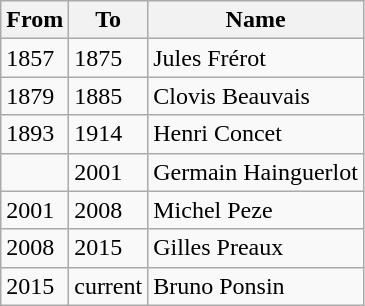<table class="wikitable">
<tr>
<th>From</th>
<th>To</th>
<th>Name</th>
</tr>
<tr>
<td>1857</td>
<td>1875</td>
<td>Jules Frérot</td>
</tr>
<tr>
<td>1879</td>
<td>1885</td>
<td>Clovis Beauvais</td>
</tr>
<tr>
<td>1893</td>
<td>1914</td>
<td>Henri Concet</td>
</tr>
<tr>
<td></td>
<td>2001</td>
<td>Germain Hainguerlot</td>
</tr>
<tr>
<td>2001</td>
<td>2008</td>
<td>Michel Peze</td>
</tr>
<tr>
<td>2008</td>
<td>2015</td>
<td>Gilles Preaux</td>
</tr>
<tr>
<td>2015</td>
<td>current</td>
<td>Bruno Ponsin</td>
</tr>
</table>
